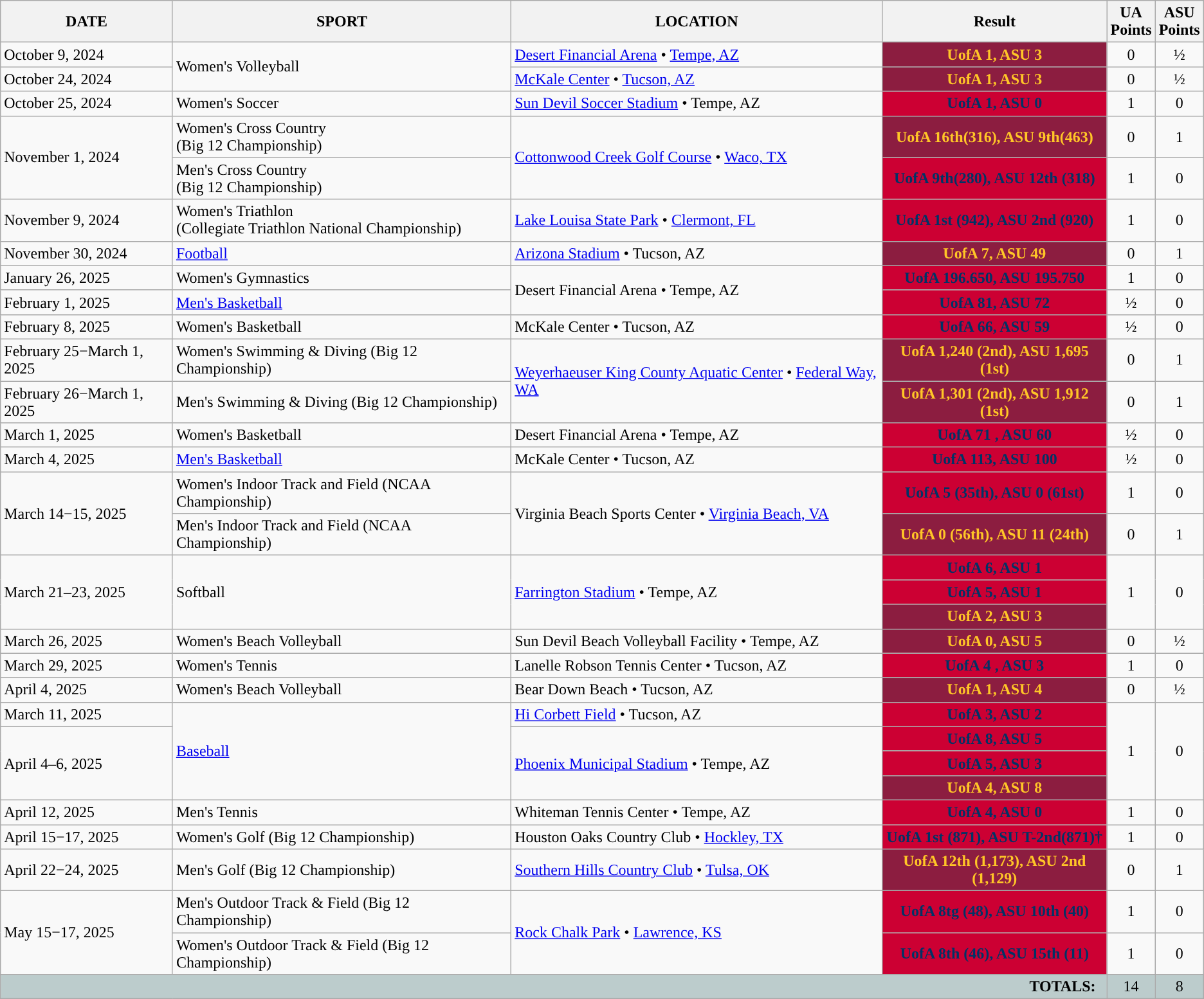<table class=wikitable>
<tr>
<th>DATE</th>
<th>SPORT</th>
<th>LOCATION</th>
<th>Result</th>
<th>UA<br>Points</th>
<th>ASU<br>Points</th>
</tr>
<tr>
<td>October 9, 2024</td>
<td rowspan=2>Women's Volleyball</td>
<td><a href='#'>Desert Financial Arena</a> • <a href='#'>Tempe, AZ</a></td>
<th style="background:#8C1D40; color:#FFC627;">UofA 1, ASU 3</th>
<td align="center">0</td>
<td align="center">½</td>
</tr>
<tr>
<td>October 24, 2024</td>
<td><a href='#'>McKale Center</a> • <a href='#'>Tucson, AZ</a></td>
<th style="background:#8C1D40; color:#FFC627;">UofA 1, ASU 3</th>
<td align="center">0</td>
<td align="center">½</td>
</tr>
<tr>
<td>October 25, 2024</td>
<td>Women's Soccer</td>
<td><a href='#'>Sun Devil Soccer Stadium</a> • Tempe, AZ</td>
<th style="background:#CC0033; color:#003366;">UofA 1, ASU 0</th>
<td align="center">1</td>
<td align="center">0</td>
</tr>
<tr>
<td rowspan=2>November 1, 2024</td>
<td>Women's Cross Country<br>(Big 12 Championship)</td>
<td rowspan=2><a href='#'>Cottonwood Creek Golf Course</a> • <a href='#'>Waco, TX</a></td>
<th style="background:#8C1D40; color:#FFC627;">UofA 16th(316), ASU 9th(463)</th>
<td align="center">0</td>
<td align="center">1</td>
</tr>
<tr>
<td>Men's Cross Country<br>(Big 12 Championship)</td>
<th style="background:#CC0033; color:#003366;">UofA 9th(280), ASU 12th (318)</th>
<td align="center">1</td>
<td align="center">0</td>
</tr>
<tr>
<td>November 9, 2024</td>
<td>Women's Triathlon<br>(Collegiate Triathlon National Championship)</td>
<td><a href='#'>Lake Louisa State Park</a> • <a href='#'>Clermont, FL</a></td>
<th style="background:#CC0033; color:#003366;">UofA 1st (942), ASU 2nd (920)</th>
<td align="center">1</td>
<td align="center">0</td>
</tr>
<tr>
<td>November 30, 2024</td>
<td><a href='#'>Football</a></td>
<td><a href='#'>Arizona Stadium</a> • Tucson, AZ</td>
<th style="background:#8C1D40; color:#FFC627;">UofA 7, ASU 49</th>
<td align="center">0</td>
<td align="center">1</td>
</tr>
<tr>
<td>January 26, 2025</td>
<td>Women's Gymnastics</td>
<td rowspan="2">Desert Financial Arena • Tempe, AZ</td>
<th style="background:#CC0033; color:#003366;">UofA 196.650, ASU 195.750</th>
<td align="center">1</td>
<td align="center">0</td>
</tr>
<tr>
<td>February 1, 2025</td>
<td><a href='#'>Men's Basketball</a></td>
<th style="background:#CC0033; color:#003366;">UofA 81, ASU 72</th>
<td align="center">½</td>
<td align="center">0</td>
</tr>
<tr>
<td>February 8, 2025</td>
<td>Women's Basketball</td>
<td>McKale Center • Tucson, AZ</td>
<th style="background:#CC0033; color:#003366;">UofA 66, ASU 59</th>
<td align="center">½</td>
<td align="center">0</td>
</tr>
<tr>
<td>February 25−March 1, 2025</td>
<td>Women's Swimming & Diving (Big 12 Championship)</td>
<td rowspan="2"><a href='#'>Weyerhaeuser King County Aquatic Center</a> • <a href='#'>Federal Way, WA</a></td>
<th style="background:#8C1D40; color:#FFC627;">UofA 1,240 (2nd), ASU 1,695 (1st)</th>
<td align="center">0</td>
<td align="center">1</td>
</tr>
<tr>
<td>February 26−March 1, 2025</td>
<td>Men's Swimming & Diving (Big 12 Championship)</td>
<th style="background:#8C1D40; color:#FFC627;">UofA 1,301 (2nd), ASU 1,912 (1st)</th>
<td align="center">0</td>
<td align="center">1</td>
</tr>
<tr>
<td>March 1, 2025</td>
<td>Women's Basketball</td>
<td>Desert Financial Arena • Tempe, AZ</td>
<th style="background:#CC0033; color:#003366;">UofA 71 , ASU 60</th>
<td align="center">½</td>
<td align="center">0</td>
</tr>
<tr>
<td>March 4, 2025</td>
<td><a href='#'>Men's Basketball</a></td>
<td>McKale Center • Tucson, AZ</td>
<th style="background:#CC0033; color:#003366;">UofA 113, ASU 100</th>
<td align="center">½</td>
<td align="center">0</td>
</tr>
<tr>
<td rowspan="2">March 14−15, 2025</td>
<td>Women's Indoor Track and Field (NCAA Championship)</td>
<td rowspan="2">Virginia Beach Sports Center • <a href='#'>Virginia Beach, VA</a></td>
<th style="background:#CC0033; color:#003366;">UofA 5 (35th), ASU 0 (61st)</th>
<td align="center">1</td>
<td align="center">0</td>
</tr>
<tr>
<td>Men's Indoor Track and Field (NCAA Championship)</td>
<th style="background:#8C1D40; color:#FFC627;">UofA 0 (56th), ASU 11 (24th)</th>
<td align="center">0</td>
<td align="center">1</td>
</tr>
<tr>
<td rowspan="3">March 21–23, 2025</td>
<td rowspan="3">Softball</td>
<td rowspan="3"><a href='#'>Farrington Stadium</a> • Tempe, AZ</td>
<th style="background:#CC0033; color:#003366;">UofA 6, ASU 1</th>
<td rowspan="3" align="center">1</td>
<td rowspan="3" align="center">0</td>
</tr>
<tr>
<th style="background:#CC0033; color:#003366;">UofA 5, ASU 1</th>
</tr>
<tr>
<th style="background:#8C1D40; color:#FFC627;">UofA 2, ASU 3</th>
</tr>
<tr>
<td>March 26, 2025</td>
<td>Women's Beach Volleyball</td>
<td>Sun Devil Beach Volleyball Facility • Tempe, AZ</td>
<th style="background:#8C1D40; color:#FFC627;">UofA 0, ASU 5</th>
<td align="center">0</td>
<td align="center">½</td>
</tr>
<tr>
<td>March 29, 2025</td>
<td>Women's Tennis</td>
<td>Lanelle Robson Tennis Center • Tucson, AZ</td>
<th style="background:#CC0033; color:#003366;">UofA 4 , ASU 3</th>
<td align="center">1</td>
<td align="center">0</td>
</tr>
<tr>
<td>April 4, 2025</td>
<td>Women's Beach Volleyball</td>
<td>Bear Down Beach • Tucson, AZ</td>
<th style="background:#8C1D40; color:#FFC627;">UofA 1, ASU 4</th>
<td align="center">0</td>
<td align="center">½</td>
</tr>
<tr>
<td>March 11, 2025</td>
<td rowspan="4"><a href='#'>Baseball</a></td>
<td><a href='#'>Hi Corbett Field</a> • Tucson, AZ</td>
<th style="background:#CC0033; color:#003366;">UofA 3, ASU 2</th>
<td rowspan="4" align="center">1</td>
<td rowspan="4" align="center">0</td>
</tr>
<tr>
<td rowspan="3">April 4–6, 2025</td>
<td rowspan="3"><a href='#'>Phoenix Municipal Stadium</a> • Tempe, AZ</td>
<th style="background:#CC0033; color:#003366;">UofA 8, ASU 5</th>
</tr>
<tr>
<th style="background:#CC0033; color:#003366;">UofA 5, ASU 3</th>
</tr>
<tr>
<th style="background:#8C1D40; color:#FFC627;">UofA 4, ASU 8</th>
</tr>
<tr>
<td>April 12, 2025</td>
<td>Men's Tennis</td>
<td>Whiteman Tennis Center • Tempe, AZ</td>
<th style="background:#CC0033; color:#003366;">UofA 4, ASU 0</th>
<td align="center">1</td>
<td align="center">0</td>
</tr>
<tr>
<td>April 15−17, 2025</td>
<td>Women's Golf (Big 12 Championship)</td>
<td>Houston Oaks Country Club • <a href='#'>Hockley, TX</a></td>
<th style="background:#CC0033; color:#003366;">UofA 1st (871), ASU T-2nd(871)†</th>
<td align="center">1</td>
<td align="center">0</td>
</tr>
<tr>
<td>April 22−24, 2025</td>
<td>Men's Golf (Big 12 Championship)</td>
<td><a href='#'>Southern Hills Country Club</a> • <a href='#'>Tulsa, OK</a></td>
<th style="background:#8C1D40; color:#FFC627;">UofA 12th (1,173), ASU 2nd (1,129)</th>
<td align="center">0</td>
<td align="center">1</td>
</tr>
<tr>
<td rowspan=2>May 15−17, 2025</td>
<td>Men's Outdoor Track & Field (Big 12 Championship)</td>
<td rowspan=2><a href='#'>Rock Chalk Park</a> • <a href='#'>Lawrence, KS</a></td>
<th style="background:#CC0033; color:#003366;">UofA 8tg (48), ASU 10th (40)</th>
<td align="center">1</td>
<td align="center">0</td>
</tr>
<tr>
<td>Women's Outdoor Track & Field (Big 12 Championship)</td>
<th style="background:#CC0033; color:#003366;">UofA 8th (46), ASU 15th (11)</th>
<td align="center">1</td>
<td align="center">0</td>
</tr>
<tr>
</tr>
<tr style="background:#bccccc;">
<td colspan="4" style="text-align:right;"><strong>TOTALS:</strong>  </td>
<td style="text-align:center;">14</td>
<td style="text-align:center;">8</td>
</tr>
</table>
